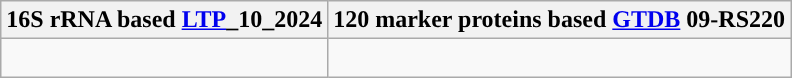<table class="wikitable">
<tr>
<th colspan=1>16S rRNA based <a href='#'>LTP</a>_10_2024</th>
<th colspan=1>120 marker proteins based <a href='#'>GTDB</a> 09-RS220</th>
</tr>
<tr>
<td style="vertical-align:top"><br></td>
<td><br></td>
</tr>
</table>
